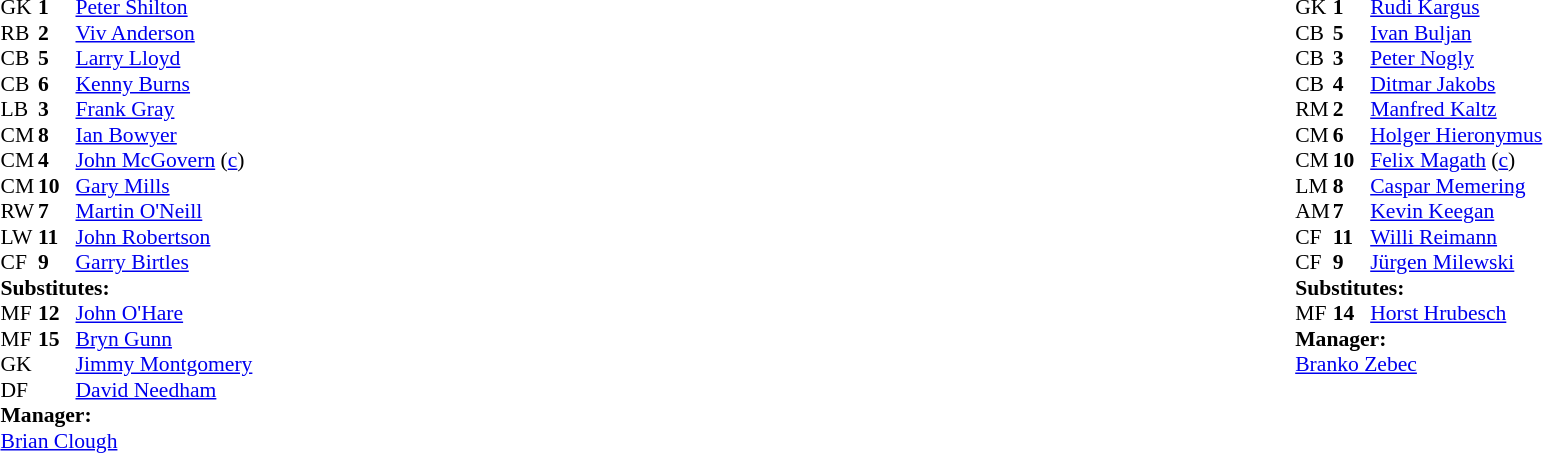<table width=100%>
<tr>
<td valign="top" width=50%><br><table style=font-size:90% cellspacing=0 cellpadding=0>
<tr>
<th width=25></th>
<th width=25></th>
</tr>
<tr>
<td>GK</td>
<td><strong>1</strong></td>
<td> <a href='#'>Peter Shilton</a></td>
</tr>
<tr>
<td>RB</td>
<td><strong>2</strong></td>
<td> <a href='#'>Viv Anderson</a></td>
</tr>
<tr>
<td>CB</td>
<td><strong>5</strong></td>
<td> <a href='#'>Larry Lloyd</a></td>
</tr>
<tr>
<td>CB</td>
<td><strong>6</strong></td>
<td> <a href='#'>Kenny Burns</a></td>
<td></td>
</tr>
<tr>
<td>LB</td>
<td><strong>3</strong></td>
<td> <a href='#'>Frank Gray</a></td>
<td></td>
<td></td>
</tr>
<tr>
<td>CM</td>
<td><strong>8</strong></td>
<td> <a href='#'>Ian Bowyer</a></td>
</tr>
<tr>
<td>CM</td>
<td><strong>4</strong></td>
<td> <a href='#'>John McGovern</a> (<a href='#'>c</a>)</td>
</tr>
<tr>
<td>CM</td>
<td><strong>10</strong></td>
<td> <a href='#'>Gary Mills</a></td>
<td></td>
<td></td>
</tr>
<tr>
<td>RW</td>
<td><strong>7</strong></td>
<td> <a href='#'>Martin O'Neill</a></td>
</tr>
<tr>
<td>LW</td>
<td><strong>11</strong></td>
<td> <a href='#'>John Robertson</a></td>
</tr>
<tr>
<td>CF</td>
<td><strong>9</strong></td>
<td> <a href='#'>Garry Birtles</a></td>
</tr>
<tr>
<td colspan=3><strong>Substitutes:</strong></td>
</tr>
<tr>
<td>MF</td>
<td><strong>12</strong></td>
<td> <a href='#'>John O'Hare</a></td>
<td></td>
<td></td>
</tr>
<tr>
<td>MF</td>
<td><strong>15</strong></td>
<td> <a href='#'>Bryn Gunn</a></td>
<td></td>
<td></td>
</tr>
<tr>
<td>GK</td>
<td></td>
<td> <a href='#'>Jimmy Montgomery</a></td>
</tr>
<tr>
<td>DF</td>
<td></td>
<td> <a href='#'>David Needham</a></td>
</tr>
<tr>
<td colspan=3><strong>Manager:</strong></td>
</tr>
<tr>
<td colspan=4> <a href='#'>Brian Clough</a></td>
</tr>
</table>
</td>
<td valign="top"></td>
<td valign="top" width="50%"><br><table style=font-size:90% cellspacing=0 cellpadding=0 align=center>
<tr>
<th width=25></th>
<th width=25></th>
</tr>
<tr>
<td>GK</td>
<td><strong>1</strong></td>
<td> <a href='#'>Rudi Kargus</a></td>
</tr>
<tr>
<td>CB</td>
<td><strong>5</strong></td>
<td> <a href='#'>Ivan Buljan</a></td>
</tr>
<tr>
<td>CB</td>
<td><strong>3</strong></td>
<td> <a href='#'>Peter Nogly</a></td>
<td></td>
</tr>
<tr>
<td>CB</td>
<td><strong>4</strong></td>
<td> <a href='#'>Ditmar Jakobs</a></td>
</tr>
<tr>
<td>RM</td>
<td><strong>2</strong></td>
<td> <a href='#'>Manfred Kaltz</a></td>
</tr>
<tr>
<td>CM</td>
<td><strong>6</strong></td>
<td> <a href='#'>Holger Hieronymus</a></td>
<td></td>
<td></td>
</tr>
<tr>
<td>CM</td>
<td><strong>10</strong></td>
<td> <a href='#'>Felix Magath</a> (<a href='#'>c</a>)</td>
</tr>
<tr>
<td>LM</td>
<td><strong>8</strong></td>
<td> <a href='#'>Caspar Memering</a></td>
</tr>
<tr>
<td>AM</td>
<td><strong>7</strong></td>
<td> <a href='#'>Kevin Keegan</a></td>
</tr>
<tr>
<td>CF</td>
<td><strong>11</strong></td>
<td> <a href='#'>Willi Reimann</a></td>
</tr>
<tr>
<td>CF</td>
<td><strong>9</strong></td>
<td> <a href='#'>Jürgen Milewski</a></td>
</tr>
<tr>
<td colspan=3><strong>Substitutes:</strong></td>
</tr>
<tr>
<td>MF</td>
<td><strong>14</strong></td>
<td> <a href='#'>Horst Hrubesch</a></td>
<td></td>
<td></td>
</tr>
<tr>
<td colspan=3><strong>Manager:</strong></td>
</tr>
<tr>
<td colspan=4> <a href='#'>Branko Zebec</a></td>
</tr>
</table>
</td>
</tr>
</table>
